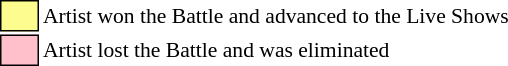<table class="toccolours" style="font-size: 90%; white-space: nowrap;">
<tr>
<td style="background:#fdfc8f; border:1px solid black;">      </td>
<td>Artist won the Battle and advanced to the Live Shows</td>
</tr>
<tr>
<td style="background:pink; border:1px solid black;">      </td>
<td>Artist lost the Battle and was eliminated</td>
</tr>
</table>
